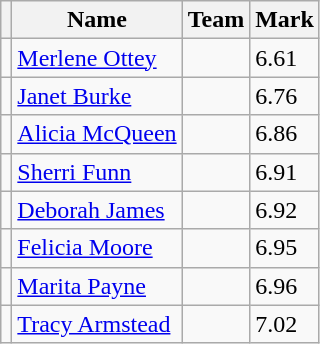<table class=wikitable>
<tr>
<th></th>
<th>Name</th>
<th>Team</th>
<th>Mark</th>
</tr>
<tr>
<td></td>
<td><a href='#'>Merlene Ottey</a></td>
<td></td>
<td>6.61</td>
</tr>
<tr>
<td></td>
<td><a href='#'>Janet Burke</a></td>
<td></td>
<td>6.76</td>
</tr>
<tr>
<td></td>
<td><a href='#'>Alicia McQueen</a></td>
<td></td>
<td>6.86</td>
</tr>
<tr>
<td></td>
<td><a href='#'>Sherri Funn</a></td>
<td></td>
<td>6.91</td>
</tr>
<tr>
<td></td>
<td><a href='#'>Deborah James</a></td>
<td></td>
<td>6.92</td>
</tr>
<tr>
<td></td>
<td><a href='#'>Felicia Moore</a></td>
<td></td>
<td>6.95</td>
</tr>
<tr>
<td></td>
<td><a href='#'>Marita Payne</a></td>
<td></td>
<td>6.96</td>
</tr>
<tr>
<td></td>
<td><a href='#'>Tracy Armstead</a></td>
<td></td>
<td>7.02</td>
</tr>
</table>
